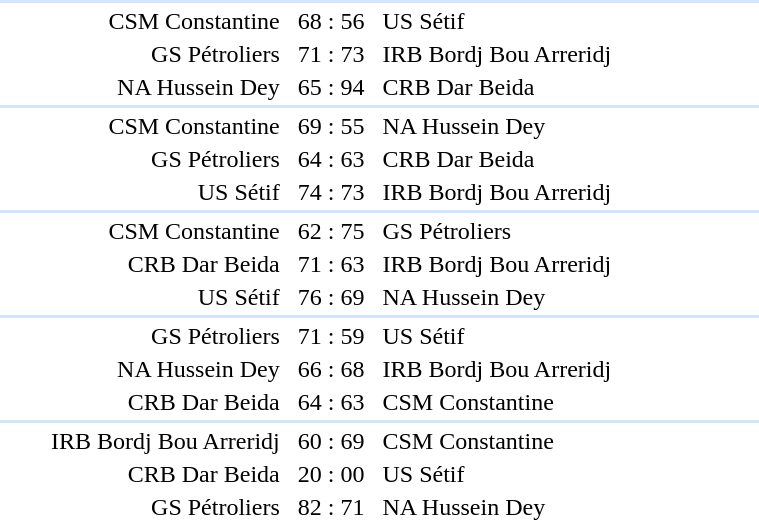<table style="text-align:center" width=510>
<tr>
<th width=30%></th>
<th width=10%></th>
<th width=30%></th>
<th width=10%></th>
</tr>
<tr align="left" bgcolor=#D0E7FF>
<td colspan=4></td>
</tr>
<tr>
<td align="right">CSM Constantine</td>
<td>68 : 56</td>
<td align=left>US Sétif</td>
</tr>
<tr>
<td align="right">GS Pétroliers</td>
<td>71 : 73</td>
<td align=left>IRB Bordj Bou Arreridj</td>
</tr>
<tr>
<td align="right">NA Hussein Dey</td>
<td>65 : 94</td>
<td align=left>CRB Dar Beida</td>
</tr>
<tr align="left" bgcolor=#D0E7FF>
<td colspan=4></td>
</tr>
<tr>
<td align="right">CSM Constantine</td>
<td>69 : 55</td>
<td align=left>NA Hussein Dey</td>
</tr>
<tr>
<td align="right">GS Pétroliers</td>
<td>64 : 63</td>
<td align=left>CRB Dar Beida</td>
</tr>
<tr>
<td align="right">US Sétif</td>
<td>74 : 73</td>
<td align=left>IRB Bordj Bou Arreridj</td>
</tr>
<tr align="left" bgcolor=#D0E7FF>
<td colspan=4></td>
</tr>
<tr>
<td align="right">CSM Constantine</td>
<td>62 : 75</td>
<td align=left>GS Pétroliers</td>
</tr>
<tr>
<td align="right">CRB Dar Beida</td>
<td>71 : 63</td>
<td align=left>IRB Bordj Bou Arreridj</td>
</tr>
<tr>
<td align="right">US Sétif</td>
<td>76 : 69</td>
<td align=left>NA Hussein Dey</td>
</tr>
<tr align="left" bgcolor=#D0E7FF>
<td colspan=4></td>
</tr>
<tr>
<td align="right">GS Pétroliers</td>
<td>71 : 59</td>
<td align=left>US Sétif</td>
</tr>
<tr>
<td align="right">NA Hussein Dey</td>
<td>66 : 68</td>
<td align=left>IRB Bordj Bou Arreridj</td>
</tr>
<tr>
<td align="right">CRB Dar Beida</td>
<td>64 : 63</td>
<td align=left>CSM Constantine</td>
</tr>
<tr align="left" bgcolor=#D0E7FF>
<td colspan=4></td>
</tr>
<tr>
<td align="right">IRB Bordj Bou Arreridj</td>
<td>60 : 69</td>
<td align=left>CSM Constantine</td>
</tr>
<tr>
<td align="right">CRB Dar Beida</td>
<td>20 : 00</td>
<td align=left>US Sétif</td>
</tr>
<tr>
<td align="right">GS Pétroliers</td>
<td>82 : 71</td>
<td align=left>NA Hussein Dey</td>
</tr>
</table>
